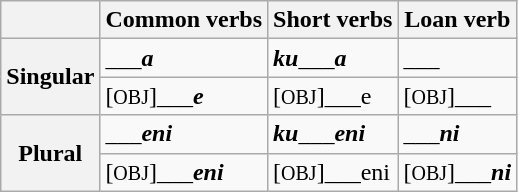<table class="wikitable">
<tr>
<th></th>
<th>Common verbs</th>
<th>Short verbs</th>
<th>Loan verb</th>
</tr>
<tr>
<th rowspan="2">Singular</th>
<td>___<strong><em>a</em></strong></td>
<td><strong><em>ku</em></strong>___<strong><em>a</em></strong></td>
<td>___</td>
</tr>
<tr>
<td>[<small>OBJ</small>]<em>___<strong>e<strong><em></td>
<td>[<small>OBJ</small>]</em>___</strong>e</em></strong></td>
<td>[<small>OBJ</small>]<em>___</em></td>
</tr>
<tr>
<th rowspan="2">Plural</th>
<td>___<strong><em>eni</em></strong></td>
<td><strong><em>ku</em></strong>___<strong><em>eni</em></strong></td>
<td>___<strong><em>ni</em></strong></td>
</tr>
<tr>
<td>[<small>OBJ</small>]<em>___<strong>eni<strong><em></td>
<td>[<small>OBJ</small>]</em>___</strong>eni</em></strong></td>
<td>[<small>OBJ</small>]<em>___<strong>ni<strong><em></td>
</tr>
</table>
